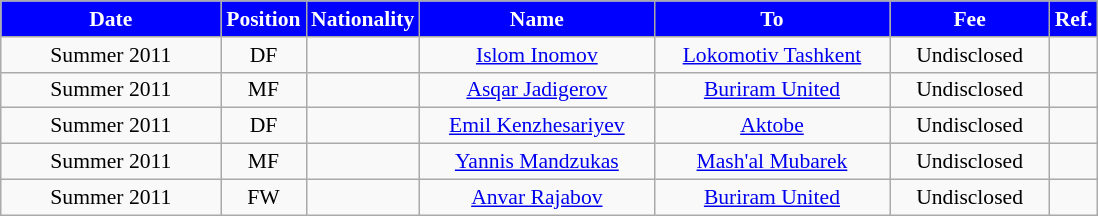<table class="wikitable"  style="text-align:center; font-size:90%; ">
<tr>
<th style="background:#00f; color:white; width:140px;">Date</th>
<th style="background:#00f; color:white; width:50px;">Position</th>
<th style="background:#00f; color:white; width:50px;">Nationality</th>
<th style="background:#00f; color:white; width:150px;">Name</th>
<th style="background:#00f; color:white; width:150px;">To</th>
<th style="background:#00f; color:white; width:100px;">Fee</th>
<th style="background:#00f; color:white; width:25px;">Ref.</th>
</tr>
<tr>
<td>Summer 2011</td>
<td>DF</td>
<td></td>
<td><a href='#'>Islom Inomov</a></td>
<td><a href='#'>Lokomotiv Tashkent</a></td>
<td>Undisclosed</td>
<td></td>
</tr>
<tr>
<td>Summer 2011</td>
<td>MF</td>
<td></td>
<td><a href='#'>Asqar Jadigerov</a></td>
<td><a href='#'>Buriram United</a></td>
<td>Undisclosed</td>
<td></td>
</tr>
<tr>
<td>Summer 2011</td>
<td>DF</td>
<td></td>
<td><a href='#'>Emil Kenzhesariyev</a></td>
<td><a href='#'>Aktobe</a></td>
<td>Undisclosed</td>
<td></td>
</tr>
<tr>
<td>Summer 2011</td>
<td>MF</td>
<td></td>
<td><a href='#'>Yannis Mandzukas</a></td>
<td><a href='#'>Mash'al Mubarek</a></td>
<td>Undisclosed</td>
<td></td>
</tr>
<tr>
<td>Summer 2011</td>
<td>FW</td>
<td></td>
<td><a href='#'>Anvar Rajabov</a></td>
<td><a href='#'>Buriram United</a></td>
<td>Undisclosed</td>
<td></td>
</tr>
</table>
